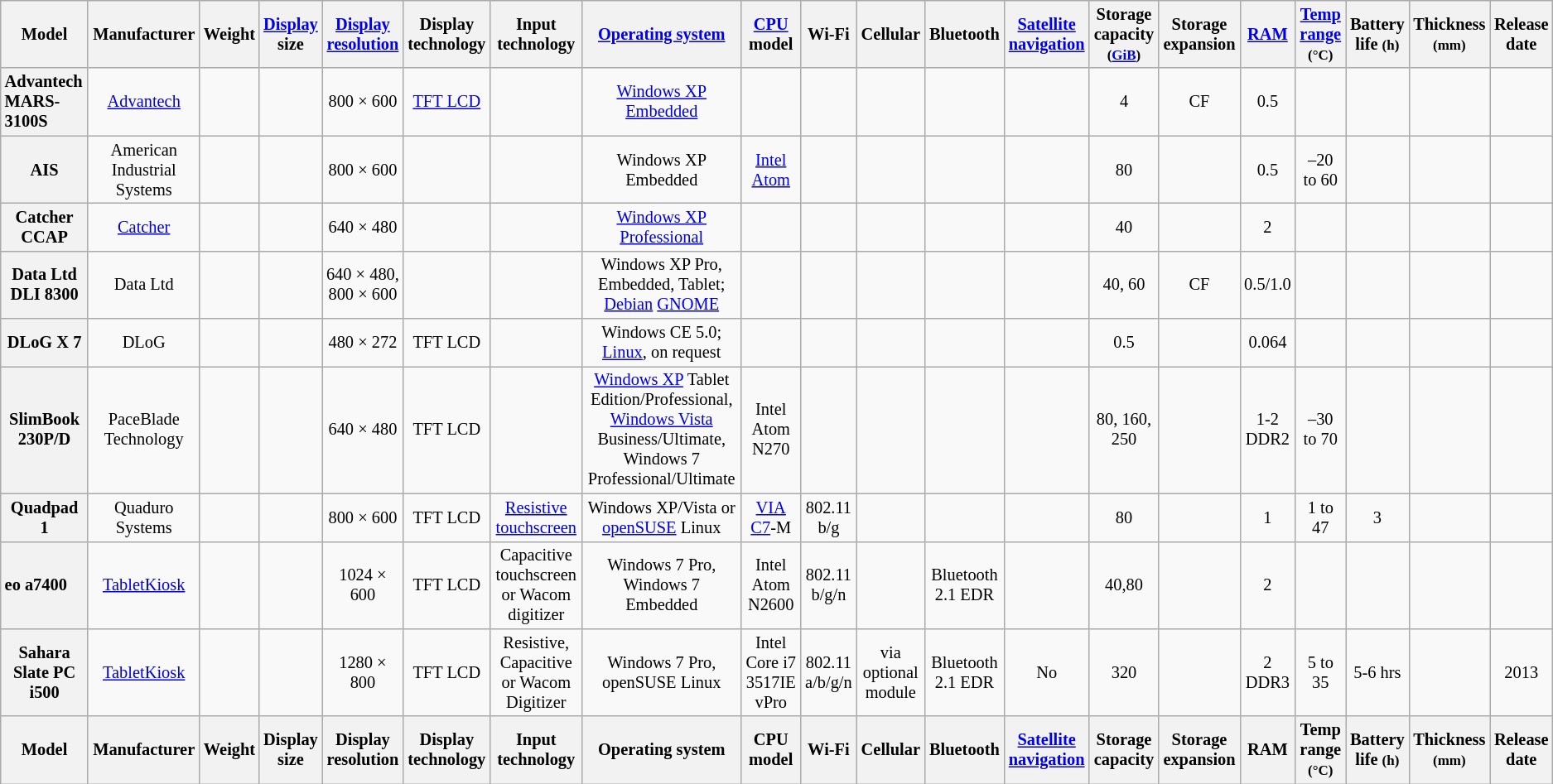<table class="wikitable sortable" style="font-size: 85%; text-align: center; width: auto;">
<tr>
<th>Model</th>
<th>Manufacturer</th>
<th>Weight</th>
<th><a href='#'>Display</a> size</th>
<th><a href='#'>Display resolution</a></th>
<th>Display technology</th>
<th>Input technology</th>
<th><a href='#'>Operating system</a></th>
<th><a href='#'>CPU</a> model</th>
<th>Wi-Fi</th>
<th>Cellular</th>
<th>Bluetooth</th>
<th><a href='#'>Satellite navigation</a></th>
<th>Storage capacity <small>(<a href='#'>GiB</a>)</small></th>
<th>Storage expansion</th>
<th><a href='#'>RAM</a> <small></small></th>
<th><a href='#'>Temp range</a> <small>(°C)</small></th>
<th>Battery life <small>(h)</small></th>
<th>Thickness <small>(mm)</small></th>
<th>Release date</th>
</tr>
<tr>
<th style="text-align:left;" scope="col">Advantech MARS-3100S</th>
<td><a href='#'>Advantech</a></td>
<td></td>
<td></td>
<td>800 × 600</td>
<td><a href='#'>TFT LCD</a></td>
<td></td>
<td><a href='#'>Windows XP Embedded</a></td>
<td></td>
<td></td>
<td></td>
<td></td>
<td></td>
<td>4</td>
<td>CF</td>
<td>0.5</td>
<td></td>
<td></td>
<td></td>
<td></td>
</tr>
<tr>
<th align=left>AIS</th>
<td>American Industrial Systems</td>
<td></td>
<td></td>
<td>800 × 600</td>
<td></td>
<td></td>
<td>Windows XP Embedded</td>
<td><a href='#'>Intel Atom</a></td>
<td></td>
<td></td>
<td></td>
<td></td>
<td>80</td>
<td></td>
<td>0.5</td>
<td>–20 to 60</td>
<td></td>
<td></td>
<td></td>
</tr>
<tr>
<th align=left>Catcher CCAP</th>
<td><a href='#'>Catcher</a></td>
<td></td>
<td></td>
<td>640 × 480</td>
<td></td>
<td></td>
<td><a href='#'>Windows XP Professional</a></td>
<td></td>
<td></td>
<td></td>
<td></td>
<td></td>
<td>40</td>
<td></td>
<td>2</td>
<td></td>
<td></td>
<td></td>
<td></td>
</tr>
<tr>
<th align=left>Data Ltd DLI 8300</th>
<td>Data Ltd</td>
<td></td>
<td></td>
<td>640 × 480, 800 × 600</td>
<td></td>
<td></td>
<td>Windows XP Pro, Embedded, Tablet; <a href='#'>Debian</a> <a href='#'>GNOME</a></td>
<td></td>
<td></td>
<td></td>
<td></td>
<td></td>
<td>40, 60</td>
<td>CF</td>
<td>0.5/1.0</td>
<td></td>
<td></td>
<td></td>
<td></td>
</tr>
<tr>
<th align=left>DLoG X 7</th>
<td>DLoG</td>
<td></td>
<td></td>
<td>480 × 272</td>
<td>TFT LCD</td>
<td></td>
<td>Windows CE 5.0;<br><a href='#'>Linux</a>, on request</td>
<td></td>
<td></td>
<td></td>
<td></td>
<td></td>
<td>0.5</td>
<td></td>
<td>0.064</td>
<td></td>
<td></td>
<td></td>
<td></td>
</tr>
<tr>
<th align=left>SlimBook 230P/D</th>
<td>PaceBlade Technology</td>
<td></td>
<td></td>
<td>640 × 480</td>
<td>TFT LCD</td>
<td></td>
<td><a href='#'>Windows XP</a> Tablet Edition/Professional,<br><a href='#'>Windows Vista</a> Business/Ultimate,<br>Windows 7 Professional/Ultimate</td>
<td>Intel Atom N270</td>
<td></td>
<td></td>
<td></td>
<td></td>
<td>80, 160, 250</td>
<td></td>
<td>1-2 DDR2</td>
<td>–30 to 70</td>
<td></td>
<td></td>
<td></td>
</tr>
<tr>
<th align=left>Quadpad 1</th>
<td>Quaduro Systems</td>
<td></td>
<td></td>
<td>800 × 600</td>
<td>TFT LCD</td>
<td><a href='#'>Resistive touchscreen</a></td>
<td>Windows XP/Vista or <a href='#'>openSUSE</a> Linux</td>
<td><a href='#'>VIA C7</a>-M</td>
<td>802.11 b/g</td>
<td></td>
<td></td>
<td></td>
<td>80</td>
<td></td>
<td>1</td>
<td>1 to 47</td>
<td>3</td>
<td></td>
<td></td>
</tr>
<tr>
<th style="text-align:left;" scope="col">eo a7400 </th>
<td><a href='#'>TabletKiosk</a></td>
<td></td>
<td></td>
<td>1024 × 600</td>
<td>TFT LCD</td>
<td>Capacitive touchscreen or Wacom digitizer</td>
<td>Windows 7 Pro, Windows 7 Embedded</td>
<td>Intel Atom N2600</td>
<td>802.11 b/g/n</td>
<td></td>
<td>Bluetooth 2.1 EDR</td>
<td></td>
<td>40,80</td>
<td></td>
<td>2</td>
<td></td>
<td></td>
<td></td>
<td></td>
</tr>
<tr>
<th align=left>Sahara Slate PC i500 </th>
<td><a href='#'>TabletKiosk</a></td>
<td></td>
<td></td>
<td>1280 × 800</td>
<td>TFT LCD</td>
<td>Resistive, Capacitive or Wacom Digitizer</td>
<td>Windows 7 Pro, openSUSE Linux</td>
<td>Intel Core i7 3517IE vPro</td>
<td>802.11 a/b/g/n</td>
<td>via optional module</td>
<td>Bluetooth 2.1 EDR</td>
<td>No</td>
<td>320</td>
<td></td>
<td>2 DDR3</td>
<td>5 to 35</td>
<td>5-6 hrs</td>
<td></td>
<td>2013</td>
</tr>
<tr class="sortbottom">
<th>Model</th>
<th>Manufacturer</th>
<th>Weight</th>
<th>Display size</th>
<th>Display resolution</th>
<th>Display technology</th>
<th>Input technology</th>
<th>Operating system</th>
<th>CPU model</th>
<th>Wi-Fi</th>
<th>Cellular</th>
<th>Bluetooth</th>
<th><a href='#'>Satellite navigation</a></th>
<th>Storage capacity <small></small></th>
<th>Storage expansion</th>
<th>RAM <small></small></th>
<th>Temp range <small>(°C)</small></th>
<th>Battery life <small>(h)</small></th>
<th>Thickness <small>(mm)</small></th>
<th>Release date</th>
</tr>
</table>
